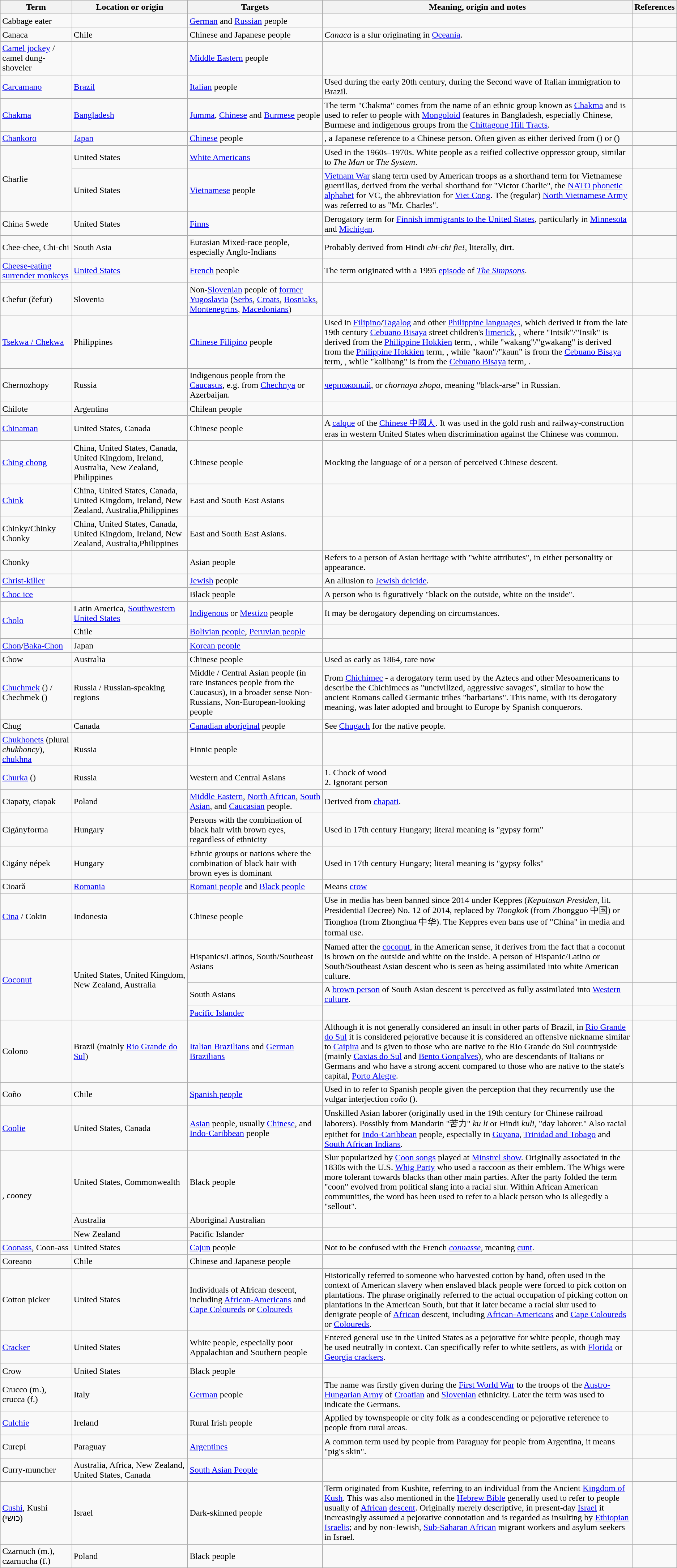<table class="wikitable">
<tr>
<th>Term</th>
<th>Location or origin</th>
<th>Targets</th>
<th>Meaning, origin and notes</th>
<th>References</th>
</tr>
<tr>
<td>Cabbage eater</td>
<td></td>
<td><a href='#'>German</a> and <a href='#'>Russian</a> people</td>
<td></td>
<td></td>
</tr>
<tr>
<td>Canaca</td>
<td>Chile</td>
<td>Chinese and Japanese people</td>
<td><em>Canaca</em> is a slur originating in <a href='#'>Oceania</a>.</td>
<td></td>
</tr>
<tr>
<td><a href='#'>Camel jockey</a> / camel dung-shoveler</td>
<td></td>
<td><a href='#'>Middle Eastern</a> people</td>
<td></td>
<td></td>
</tr>
<tr>
<td><a href='#'>Carcamano</a></td>
<td><a href='#'>Brazil</a></td>
<td><a href='#'>Italian</a> people</td>
<td>Used during the early 20th century, during the Second wave of Italian immigration to Brazil.</td>
<td></td>
</tr>
<tr>
<td><a href='#'>Chakma</a></td>
<td><a href='#'>Bangladesh</a></td>
<td><a href='#'>Jumma</a>, <a href='#'>Chinese</a> and <a href='#'>Burmese</a> people</td>
<td>The term "Chakma" comes from the name of an ethnic group known as <a href='#'>Chakma</a> and is used to refer to people with <a href='#'>Mongoloid</a> features in Bangladesh, especially Chinese, Burmese and indigenous groups from the <a href='#'>Chittagong Hill Tracts</a>.</td>
<td></td>
</tr>
<tr>
<td><a href='#'>Chankoro</a></td>
<td><a href='#'>Japan</a></td>
<td><a href='#'>Chinese</a> people</td>
<td>, a Japanese reference to a Chinese person. Often given as either derived from  () or  ()</td>
<td></td>
</tr>
<tr>
<td rowspan="2">Charlie</td>
<td>United States</td>
<td><a href='#'>White Americans</a></td>
<td>Used in the 1960s–1970s. White people as a reified collective oppressor group, similar to <em>The Man</em> or <em>The System</em>.</td>
<td></td>
</tr>
<tr>
<td>United States</td>
<td><a href='#'>Vietnamese</a> people</td>
<td><a href='#'>Vietnam War</a> slang term used by American troops as a shorthand term for Vietnamese guerrillas, derived from the verbal shorthand for "Victor Charlie", the <a href='#'>NATO phonetic alphabet</a> for VC, the abbreviation for <a href='#'>Viet Cong</a>. The (regular) <a href='#'>North Vietnamese Army</a> was referred to as "Mr. Charles".</td>
<td></td>
</tr>
<tr>
<td>China Swede</td>
<td>United States</td>
<td><a href='#'>Finns</a></td>
<td>Derogatory term for <a href='#'>Finnish immigrants to the United States</a>, particularly in <a href='#'>Minnesota</a> and <a href='#'>Michigan</a>.</td>
<td></td>
</tr>
<tr>
<td>Chee-chee, Chi-chi</td>
<td>South Asia</td>
<td>Eurasian Mixed-race people, especially Anglo-Indians</td>
<td>Probably derived from Hindi <em>chi-chi fie!</em>, literally, dirt.</td>
<td></td>
</tr>
<tr>
<td><a href='#'>Cheese-eating surrender monkeys</a></td>
<td><a href='#'>United States</a></td>
<td><a href='#'>French</a> people</td>
<td>The term originated with a 1995 <a href='#'>episode</a> of <em><a href='#'>The Simpsons</a></em>.</td>
<td></td>
</tr>
<tr>
<td>Chefur (čefur)</td>
<td>Slovenia</td>
<td>Non-<a href='#'>Slovenian</a> people of <a href='#'>former Yugoslavia</a> (<a href='#'>Serbs</a>, <a href='#'>Croats</a>, <a href='#'>Bosniaks</a>, <a href='#'>Montenegrins</a>, <a href='#'>Macedonians</a>)</td>
<td></td>
<td></td>
</tr>
<tr>
<td><a href='#'>Tsekwa / Chekwa</a></td>
<td>Philippines</td>
<td><a href='#'>Chinese Filipino</a> people</td>
<td>Used in <a href='#'>Filipino</a>/<a href='#'>Tagalog</a> and other <a href='#'>Philippine languages</a>, which derived it from the late 19th century <a href='#'>Cebuano Bisaya</a> street children's <a href='#'>limerick</a>, , where "Intsik"/"Insik" is derived from the <a href='#'>Philippine Hokkien</a> term, , while "wakang"/"gwakang" is derived from the <a href='#'>Philippine Hokkien</a> term, , while "kaon"/"kaun" is from the <a href='#'>Cebuano Bisaya</a> term, , while "kalibang" is from the <a href='#'>Cebuano Bisaya</a> term, .</td>
<td></td>
</tr>
<tr>
<td>Chernozhopy</td>
<td>Russia</td>
<td>Indigenous people from the <a href='#'>Caucasus</a>, e.g. from <a href='#'>Chechnya</a> or Azerbaijan.</td>
<td><a href='#'>черножопый</a>, or <em>chornaya zhopa</em>, meaning "black-arse" in Russian.</td>
<td></td>
</tr>
<tr>
<td>Chilote</td>
<td>Argentina</td>
<td>Chilean people</td>
<td></td>
<td></td>
</tr>
<tr>
<td><a href='#'>Chinaman</a></td>
<td>United States, Canada</td>
<td>Chinese people</td>
<td>A <a href='#'>calque</a> of the <a href='#'>Chinese 中國人</a>. It was used in the gold rush and railway-construction eras in western United States when discrimination against the Chinese was common.</td>
<td></td>
</tr>
<tr>
<td><a href='#'>Ching chong</a></td>
<td>China, United States, Canada, United Kingdom, Ireland, Australia, New Zealand, Philippines</td>
<td>Chinese people</td>
<td>Mocking the language of or a person of perceived Chinese descent.</td>
<td></td>
</tr>
<tr>
<td><a href='#'>Chink</a></td>
<td>China, United States, Canada, United Kingdom, Ireland, New Zealand, Australia,Philippines</td>
<td>East and South East Asians</td>
<td></td>
<td></td>
</tr>
<tr>
<td>Chinky/Chinky Chonky</td>
<td>China, United States, Canada, United Kingdom, Ireland, New Zealand, Australia,Philippines</td>
<td>East and South East Asians.</td>
<td></td>
<td></td>
</tr>
<tr>
<td>Chonky</td>
<td></td>
<td>Asian people</td>
<td>Refers to a person of Asian heritage with "white attributes", in either personality or appearance.</td>
<td></td>
</tr>
<tr>
<td><a href='#'>Christ-killer</a></td>
<td></td>
<td><a href='#'>Jewish</a> people</td>
<td>An allusion to <a href='#'>Jewish deicide</a>.</td>
<td></td>
</tr>
<tr>
<td><a href='#'>Choc ice</a></td>
<td></td>
<td>Black people</td>
<td>A person who is figuratively "black on the outside, white on the inside".</td>
<td></td>
</tr>
<tr>
<td rowspan="2"><a href='#'>Cholo</a></td>
<td>Latin America, <a href='#'>Southwestern United States</a></td>
<td><a href='#'>Indigenous</a> or <a href='#'>Mestizo</a> people</td>
<td>It may be derogatory depending on circumstances.</td>
<td></td>
</tr>
<tr>
<td>Chile</td>
<td><a href='#'>Bolivian people</a>, <a href='#'>Peruvian people</a></td>
<td></td>
<td></td>
</tr>
<tr>
<td><a href='#'>Chon</a>/<a href='#'>Baka-Chon</a></td>
<td>Japan</td>
<td><a href='#'>Korean people</a></td>
<td></td>
<td></td>
</tr>
<tr>
<td>Chow</td>
<td>Australia</td>
<td>Chinese people</td>
<td>Used as early as 1864, rare now</td>
<td></td>
</tr>
<tr>
<td><a href='#'>Chuchmek</a> () / Chechmek ()</td>
<td>Russia / Russian-speaking regions</td>
<td>Middle / Central Asian people (in rare instances people from the Caucasus), in a broader sense Non-Russians, Non-European-looking people</td>
<td>From <a href='#'>Chichimec</a> - a derogatory term used by the Aztecs and other Mesoamericans to describe the Chichimecs as "uncivilized, aggressive savages", similar to how the ancient Romans called Germanic tribes "barbarians".  This name, with its derogatory meaning, was later adopted and brought to Europe by Spanish conquerors.</td>
<td></td>
</tr>
<tr>
<td>Chug</td>
<td>Canada</td>
<td><a href='#'>Canadian aboriginal</a> people</td>
<td>See <a href='#'>Chugach</a> for the native people.</td>
<td></td>
</tr>
<tr>
<td><a href='#'>Chukhonets</a> (plural <em>chukhoncy</em>), <a href='#'>chukhna</a></td>
<td>Russia</td>
<td>Finnic people</td>
<td></td>
<td></td>
</tr>
<tr>
<td><a href='#'>Churka</a> ()</td>
<td>Russia</td>
<td>Western and Central Asians</td>
<td>1. Chock of wood<br>2. Ignorant person</td>
<td></td>
</tr>
<tr>
<td>Ciapaty, ciapak</td>
<td>Poland</td>
<td><a href='#'>Middle Eastern</a>, <a href='#'>North African</a>, <a href='#'>South Asian</a>, and <a href='#'>Caucasian</a> people.</td>
<td>Derived from <a href='#'>chapati</a>.</td>
<td></td>
</tr>
<tr>
<td>Cigányforma</td>
<td>Hungary</td>
<td>Persons with the combination of black hair with brown eyes, regardless of ethnicity</td>
<td>Used in 17th century Hungary; literal meaning is "gypsy form"</td>
<td></td>
</tr>
<tr>
<td>Cigány népek</td>
<td>Hungary</td>
<td>Ethnic groups or nations where the combination of black hair with brown eyes is dominant</td>
<td>Used in 17th century Hungary; literal meaning is "gypsy folks"</td>
<td></td>
</tr>
<tr>
<td>Cioară</td>
<td><a href='#'>Romania</a></td>
<td><a href='#'>Romani people</a> and <a href='#'>Black people</a></td>
<td>Means <a href='#'>crow</a></td>
<td></td>
</tr>
<tr>
<td><a href='#'>Cina</a> / Cokin</td>
<td>Indonesia</td>
<td>Chinese people</td>
<td>Use in media has been banned since 2014 under Keppres (<em>Keputusan Presiden</em>, lit. Presidential Decree) No. 12 of 2014, replaced by <em>Tiongkok</em> (from Zhongguo 中国) or Tionghoa (from Zhonghua 中华). The Keppres even bans use of "China" in media and formal use.</td>
<td></td>
</tr>
<tr>
<td rowspan="3"><a href='#'>Coconut</a></td>
<td rowspan="3">United States, United Kingdom, New Zealand, Australia</td>
<td>Hispanics/Latinos, South/Southeast Asians</td>
<td>Named after the <a href='#'>coconut</a>, in the American sense, it derives from the fact that a coconut is brown on the outside and white on the inside. A person of Hispanic/Latino or South/Southeast Asian descent who is seen as being assimilated into white American culture.</td>
<td></td>
</tr>
<tr>
<td>South Asians</td>
<td>A <a href='#'>brown person</a> of South Asian descent is perceived as fully assimilated into <a href='#'>Western culture</a>.</td>
<td></td>
</tr>
<tr>
<td><a href='#'>Pacific Islander</a></td>
<td></td>
<td></td>
</tr>
<tr>
<td>Colono</td>
<td>Brazil (mainly <a href='#'>Rio Grande do Sul</a>)</td>
<td><a href='#'>Italian Brazilians</a> and <a href='#'>German Brazilians</a></td>
<td>Although it is not generally considered an insult in other parts of Brazil, in <a href='#'>Rio Grande do Sul</a> it is considered pejorative because it is considered an offensive nickname similar to <a href='#'>Caipira</a> and is given to those who are native to the Rio Grande do Sul countryside (mainly <a href='#'>Caxias do Sul</a> and <a href='#'>Bento Gonçalves</a>), who are descendants of Italians or Germans and who have a strong accent compared to those who are native to the state's capital, <a href='#'>Porto Alegre</a>.</td>
<td></td>
</tr>
<tr>
<td>Coño</td>
<td>Chile</td>
<td><a href='#'>Spanish people</a></td>
<td>Used in to refer to Spanish people given the perception that they recurrently use the vulgar interjection <em>coño</em> ().</td>
<td></td>
</tr>
<tr>
<td><a href='#'>Coolie</a></td>
<td>United States, Canada</td>
<td><a href='#'>Asian</a> people, usually <a href='#'>Chinese</a>, and <a href='#'>Indo-Caribbean</a> people</td>
<td>Unskilled Asian laborer (originally used in the 19th century for Chinese railroad laborers). Possibly from Mandarin "苦力" <em>ku li</em> or Hindi <em>kuli</em>, "day laborer." Also racial epithet for <a href='#'>Indo-Caribbean</a> people, especially in <a href='#'>Guyana</a>, <a href='#'>Trinidad and Tobago</a> and <a href='#'>South African Indians</a>.</td>
<td></td>
</tr>
<tr>
<td rowspan="3">, cooney</td>
<td>United States, Commonwealth</td>
<td>Black people</td>
<td>Slur popularized by <a href='#'>Coon songs</a> played at <a href='#'>Minstrel show</a>. Originally associated in the 1830s with the U.S. <a href='#'>Whig Party</a> who used a raccoon as their emblem. The Whigs were more tolerant towards blacks than other main parties. After the party folded the term "coon" evolved from political slang into a racial slur. Within African American communities, the word has been used to refer to a black person who is allegedly a "sellout".</td>
<td></td>
</tr>
<tr>
<td>Australia</td>
<td>Aboriginal Australian</td>
<td></td>
<td></td>
</tr>
<tr>
<td>New Zealand</td>
<td>Pacific Islander</td>
<td></td>
<td></td>
</tr>
<tr>
<td><a href='#'>Coonass</a>, Coon-ass</td>
<td>United States</td>
<td><a href='#'>Cajun</a> people</td>
<td>Not to be confused with the French <em><a href='#'>connasse</a></em>, meaning <a href='#'>cunt</a>.</td>
<td></td>
</tr>
<tr>
<td>Coreano</td>
<td>Chile</td>
<td>Chinese and Japanese people</td>
<td></td>
<td></td>
</tr>
<tr>
<td>Cotton picker</td>
<td>United States</td>
<td>Individuals of African descent, including <a href='#'>African-Americans</a> and <a href='#'>Cape Coloureds</a> or <a href='#'>Coloureds</a></td>
<td>Historically referred to someone who harvested cotton by hand, often used in the context of American slavery when enslaved black people were forced to pick cotton on plantations. The phrase originally referred to the actual occupation of picking cotton on plantations in the American South, but that it later became a racial slur used to denigrate people of <a href='#'>African</a> descent, including <a href='#'>African-Americans</a> and <a href='#'>Cape Coloureds</a> or <a href='#'>Coloureds</a>.</td>
<td></td>
</tr>
<tr>
<td><a href='#'>Cracker</a></td>
<td>United States</td>
<td>White people, especially poor Appalachian and Southern people</td>
<td>Entered general use in the United States as a pejorative for white people, though may be used neutrally in context. Can specifically refer to white settlers, as with <a href='#'>Florida</a> or <a href='#'>Georgia crackers</a>.</td>
<td></td>
</tr>
<tr>
<td>Crow</td>
<td>United States</td>
<td>Black people</td>
<td></td>
<td></td>
</tr>
<tr>
<td>Crucco (m.), crucca (f.)</td>
<td>Italy</td>
<td><a href='#'>German</a> people</td>
<td>The name was firstly given during the <a href='#'>First World War</a> to the troops of the <a href='#'>Austro-Hungarian Army</a> of <a href='#'>Croatian</a> and <a href='#'>Slovenian</a> ethnicity. Later the term was used to indicate the Germans.</td>
<td></td>
</tr>
<tr>
<td><a href='#'>Culchie</a></td>
<td>Ireland</td>
<td>Rural Irish people</td>
<td>Applied by townspeople or city folk as a condescending or pejorative reference to people from rural areas.</td>
<td></td>
</tr>
<tr>
<td>Curepí</td>
<td>Paraguay</td>
<td><a href='#'>Argentines</a></td>
<td>A common term used by people from Paraguay for people from Argentina, it means "pig's skin".</td>
<td></td>
</tr>
<tr>
<td>Curry-muncher</td>
<td>Australia, Africa, New Zealand, United States, Canada</td>
<td><a href='#'>South Asian People</a></td>
<td></td>
<td></td>
</tr>
<tr>
<td><a href='#'>Cushi</a>, Kushi (כושי)</td>
<td>Israel</td>
<td>Dark-skinned people</td>
<td>Term originated from Kushite, referring to an individual from the Ancient <a href='#'>Kingdom of Kush</a>. This was also mentioned in the <a href='#'>Hebrew Bible</a> generally used to refer to people usually of <a href='#'>African</a> <a href='#'>descent</a>. Originally merely descriptive, in present-day <a href='#'>Israel</a> it increasingly assumed a pejorative connotation and is regarded as insulting by <a href='#'>Ethiopian Israelis</a>; and by non-Jewish, <a href='#'>Sub-Saharan African</a> migrant workers and asylum seekers in Israel.</td>
<td></td>
</tr>
<tr>
<td>Czarnuch (m.), czarnucha (f.)</td>
<td>Poland</td>
<td>Black people</td>
<td></td>
<td></td>
</tr>
</table>
